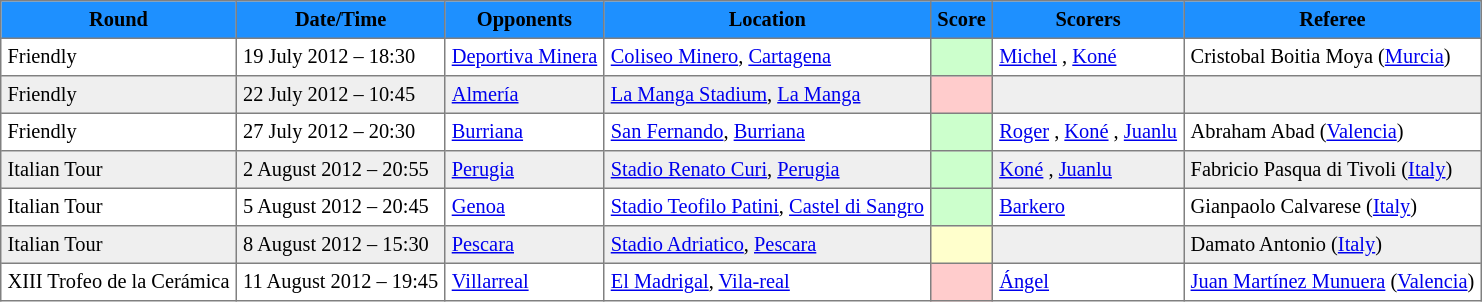<table cellpadding="4" cellspacing="0" border="1" style="text-align: left; font-size: 85%; border: gray solid 1px; border-collapse: collapse;">
<tr align="center" bgcolor="#1E90FF">
<th>Round</th>
<th>Date/Time</th>
<th>Opponents</th>
<th>Location</th>
<th>Score</th>
<th>Scorers</th>
<th>Referee</th>
</tr>
<tr>
<td>Friendly</td>
<td>19 July 2012 – 18:30</td>
<td> <a href='#'>Deportiva Minera</a></td>
<td><a href='#'>Coliseo Minero</a>, <a href='#'>Cartagena</a></td>
<td bgcolor="#CCFFCC"></td>
<td><a href='#'>Michel</a> , <a href='#'>Koné</a> </td>
<td>Cristobal Boitia Moya (<a href='#'>Murcia</a>)</td>
</tr>
<tr bgcolor="#EFEFEF">
<td>Friendly</td>
<td>22 July 2012 – 10:45</td>
<td> <a href='#'>Almería</a></td>
<td><a href='#'>La Manga Stadium</a>, <a href='#'>La Manga</a></td>
<td bgcolor="#FFCCCC"></td>
<td></td>
<td></td>
</tr>
<tr>
<td>Friendly</td>
<td>27 July 2012 – 20:30</td>
<td> <a href='#'>Burriana</a></td>
<td><a href='#'>San Fernando</a>, <a href='#'>Burriana</a></td>
<td bgcolor="#CCFFCC"></td>
<td><a href='#'>Roger</a> , <a href='#'>Koné</a> , <a href='#'>Juanlu</a> </td>
<td>Abraham Abad (<a href='#'>Valencia</a>)</td>
</tr>
<tr bgcolor="#EFEFEF">
<td>Italian Tour</td>
<td>2 August 2012 – 20:55</td>
<td> <a href='#'>Perugia</a></td>
<td><a href='#'>Stadio Renato Curi</a>, <a href='#'>Perugia</a></td>
<td bgcolor="#CCFFCC"></td>
<td><a href='#'>Koné</a> , <a href='#'>Juanlu</a> </td>
<td>Fabricio Pasqua di Tivoli (<a href='#'>Italy</a>)</td>
</tr>
<tr>
<td>Italian Tour</td>
<td>5 August 2012 – 20:45</td>
<td> <a href='#'>Genoa</a></td>
<td><a href='#'>Stadio Teofilo Patini</a>, <a href='#'>Castel di Sangro</a></td>
<td bgcolor="#CCFFCC"></td>
<td><a href='#'>Barkero</a> </td>
<td>Gianpaolo Calvarese (<a href='#'>Italy</a>)</td>
</tr>
<tr bgcolor="#EFEFEF">
<td>Italian Tour</td>
<td>8 August 2012 – 15:30</td>
<td> <a href='#'>Pescara</a></td>
<td><a href='#'>Stadio Adriatico</a>, <a href='#'>Pescara</a></td>
<td bgcolor="#FFFFCC"></td>
<td></td>
<td>Damato Antonio (<a href='#'>Italy</a>)</td>
</tr>
<tr>
<td>XIII Trofeo de la Cerámica</td>
<td>11 August 2012 – 19:45</td>
<td> <a href='#'>Villarreal</a></td>
<td><a href='#'>El Madrigal</a>, <a href='#'>Vila-real</a></td>
<td bgcolor="#FFCCCC"></td>
<td><a href='#'>Ángel</a> </td>
<td><a href='#'>Juan Martínez Munuera</a> (<a href='#'>Valencia</a>)</td>
</tr>
</table>
